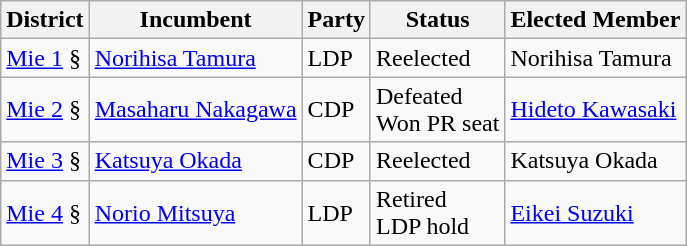<table class="wikitable">
<tr>
<th>District</th>
<th>Incumbent</th>
<th>Party</th>
<th>Status</th>
<th>Elected Member</th>
</tr>
<tr>
<td><a href='#'>Mie 1</a> §</td>
<td><a href='#'>Norihisa Tamura</a></td>
<td>LDP</td>
<td>Reelected</td>
<td>Norihisa Tamura</td>
</tr>
<tr>
<td><a href='#'>Mie 2</a> §</td>
<td><a href='#'>Masaharu Nakagawa</a></td>
<td>CDP</td>
<td>Defeated<br>Won PR seat</td>
<td><a href='#'>Hideto Kawasaki</a></td>
</tr>
<tr>
<td><a href='#'>Mie 3</a> §</td>
<td><a href='#'>Katsuya Okada</a></td>
<td>CDP</td>
<td>Reelected</td>
<td>Katsuya Okada</td>
</tr>
<tr>
<td><a href='#'>Mie 4</a> §</td>
<td><a href='#'>Norio Mitsuya</a></td>
<td>LDP</td>
<td>Retired<br>LDP hold</td>
<td><a href='#'>Eikei Suzuki</a></td>
</tr>
</table>
